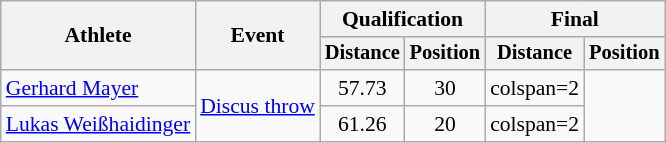<table class=wikitable style="font-size:90%">
<tr>
<th rowspan="2">Athlete</th>
<th rowspan="2">Event</th>
<th colspan="2">Qualification</th>
<th colspan="2">Final</th>
</tr>
<tr style="font-size:95%">
<th>Distance</th>
<th>Position</th>
<th>Distance</th>
<th>Position</th>
</tr>
<tr style=text-align:center>
<td style=text-align:left><a href='#'>Gerhard Mayer</a></td>
<td style=text-align:left rowspan=2><a href='#'>Discus throw</a></td>
<td>57.73</td>
<td>30</td>
<td>colspan=2 </td>
</tr>
<tr style=text-align:center>
<td style=text-align:left><a href='#'>Lukas Weißhaidinger</a></td>
<td>61.26</td>
<td>20</td>
<td>colspan=2 </td>
</tr>
</table>
